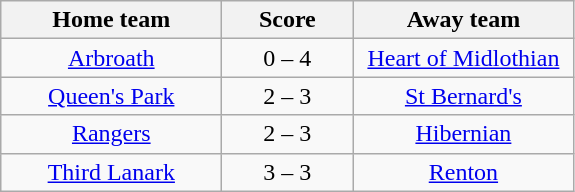<table class="wikitable" style="text-align: center">
<tr>
<th width=140>Home team</th>
<th width=80>Score</th>
<th width=140>Away team</th>
</tr>
<tr>
<td><a href='#'>Arbroath</a></td>
<td>0 – 4</td>
<td><a href='#'>Heart of Midlothian</a></td>
</tr>
<tr>
<td><a href='#'>Queen's Park</a></td>
<td>2 – 3</td>
<td><a href='#'>St Bernard's</a></td>
</tr>
<tr>
<td><a href='#'>Rangers</a></td>
<td>2 – 3</td>
<td><a href='#'>Hibernian</a></td>
</tr>
<tr>
<td><a href='#'>Third Lanark</a></td>
<td>3 – 3</td>
<td><a href='#'>Renton</a></td>
</tr>
</table>
